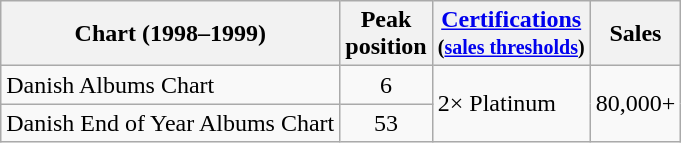<table class="wikitable">
<tr>
<th align="left">Chart (1998–1999)</th>
<th align="center">Peak<br>position</th>
<th align="center"><a href='#'>Certifications</a><br><small>(<a href='#'>sales thresholds</a>)</small></th>
<th align="center">Sales</th>
</tr>
<tr>
<td align="left">Danish Albums Chart</td>
<td align="center">6</td>
<td rowspan=2>2× Platinum</td>
<td rowspan=2>80,000+</td>
</tr>
<tr>
<td align="left">Danish End of Year Albums Chart</td>
<td align="center">53</td>
</tr>
</table>
